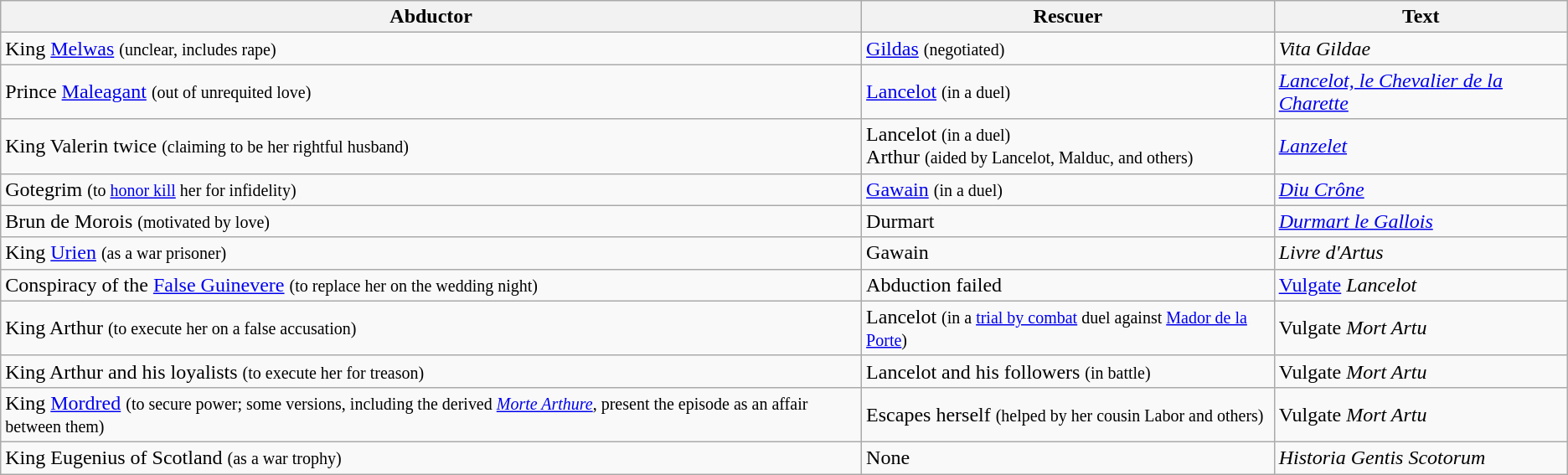<table class="wikitable">
<tr>
<th>Abductor</th>
<th>Rescuer</th>
<th>Text</th>
</tr>
<tr>
<td>King <a href='#'>Melwas</a> <small>(unclear, includes rape)</small></td>
<td><a href='#'>Gildas</a> <small>(negotiated)</small></td>
<td><em>Vita Gildae</em></td>
</tr>
<tr>
<td>Prince <a href='#'>Maleagant</a> <small>(out of unrequited love)</small></td>
<td><a href='#'>Lancelot</a> <small>(in a duel)</small></td>
<td><em><a href='#'>Lancelot, le Chevalier de la Charette</a></em></td>
</tr>
<tr>
<td>King Valerin twice <small>(claiming to be her rightful husband)</small></td>
<td>Lancelot <small>(in a duel)</small> <br> Arthur <small>(aided by Lancelot, Malduc, and others)</small></td>
<td><em><a href='#'>Lanzelet</a></em></td>
</tr>
<tr>
<td>Gotegrim <small>(to <a href='#'>honor kill</a> her for infidelity)</small></td>
<td><a href='#'>Gawain</a> <small>(in a duel)</small></td>
<td><em><a href='#'>Diu Crône</a></em></td>
</tr>
<tr>
<td>Brun de Morois <small>(motivated by love)</small></td>
<td>Durmart</td>
<td><em><a href='#'>Durmart le Gallois</a></em></td>
</tr>
<tr>
<td>King <a href='#'>Urien</a> <small>(as a war prisoner)</small></td>
<td>Gawain</td>
<td><em>Livre d'Artus</em></td>
</tr>
<tr>
<td>Conspiracy of the <a href='#'>False Guinevere</a> <small>(to replace her on the wedding night)</small></td>
<td>Abduction failed</td>
<td><a href='#'>Vulgate</a> <em>Lancelot</em></td>
</tr>
<tr>
<td>King Arthur <small>(to execute her on a false accusation)</small></td>
<td>Lancelot <small>(in a <a href='#'>trial by combat</a> duel against <a href='#'>Mador de la Porte</a>)</small></td>
<td>Vulgate <em>Mort Artu</em></td>
</tr>
<tr>
<td>King Arthur and his loyalists <small>(to execute her for treason)</small></td>
<td>Lancelot and his followers <small>(in battle)</small></td>
<td>Vulgate <em>Mort Artu</em></td>
</tr>
<tr>
<td>King <a href='#'>Mordred</a> <small>(to secure power; some versions, including the derived <em><a href='#'>Morte Arthure</a></em>, present the episode as an affair between them)</small></td>
<td>Escapes herself <small>(helped by her cousin Labor and others)</small></td>
<td>Vulgate <em>Mort Artu</em></td>
</tr>
<tr>
<td>King Eugenius of Scotland <small>(as a war trophy)</small></td>
<td>None</td>
<td><em>Historia Gentis Scotorum</em></td>
</tr>
</table>
